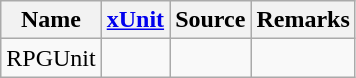<table class="wikitable sortable">
<tr>
<th>Name</th>
<th><a href='#'>xUnit</a></th>
<th>Source</th>
<th>Remarks</th>
</tr>
<tr>
<td>RPGUnit</td>
<td></td>
<td></td>
<td></td>
</tr>
</table>
